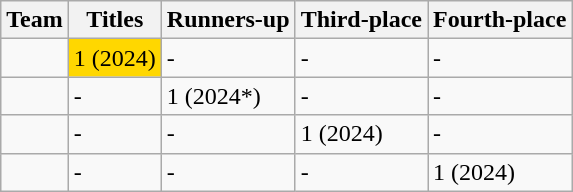<table class="wikitable">
<tr>
<th>Team</th>
<th>Titles</th>
<th>Runners-up</th>
<th>Third-place</th>
<th>Fourth-place</th>
</tr>
<tr>
<td></td>
<td bgcolor=gold>1 (2024)</td>
<td>-</td>
<td>-</td>
<td>-</td>
</tr>
<tr>
<td></td>
<td>-</td>
<td>1 (2024*)</td>
<td>-</td>
<td>-</td>
</tr>
<tr>
<td></td>
<td>-</td>
<td>-</td>
<td>1 (2024)</td>
<td>-</td>
</tr>
<tr>
<td></td>
<td>-</td>
<td>-</td>
<td>-</td>
<td>1 (2024)</td>
</tr>
</table>
